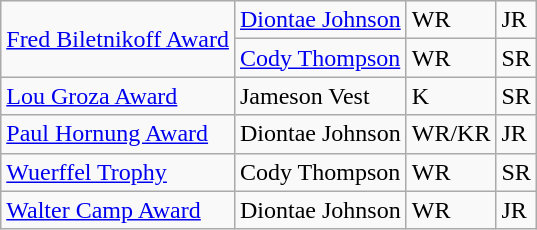<table class="wikitable">
<tr>
<td rowspan=2><a href='#'>Fred Biletnikoff Award</a></td>
<td><a href='#'>Diontae Johnson</a></td>
<td>WR</td>
<td>JR</td>
</tr>
<tr>
<td><a href='#'>Cody Thompson</a></td>
<td>WR</td>
<td>SR</td>
</tr>
<tr>
<td><a href='#'>Lou Groza Award</a></td>
<td>Jameson Vest</td>
<td>K</td>
<td>SR</td>
</tr>
<tr>
<td><a href='#'>Paul Hornung Award</a></td>
<td>Diontae Johnson</td>
<td>WR/KR</td>
<td>JR</td>
</tr>
<tr>
<td><a href='#'>Wuerffel Trophy</a></td>
<td>Cody Thompson</td>
<td>WR</td>
<td>SR</td>
</tr>
<tr>
<td><a href='#'>Walter Camp Award</a></td>
<td>Diontae Johnson</td>
<td>WR</td>
<td>JR</td>
</tr>
</table>
